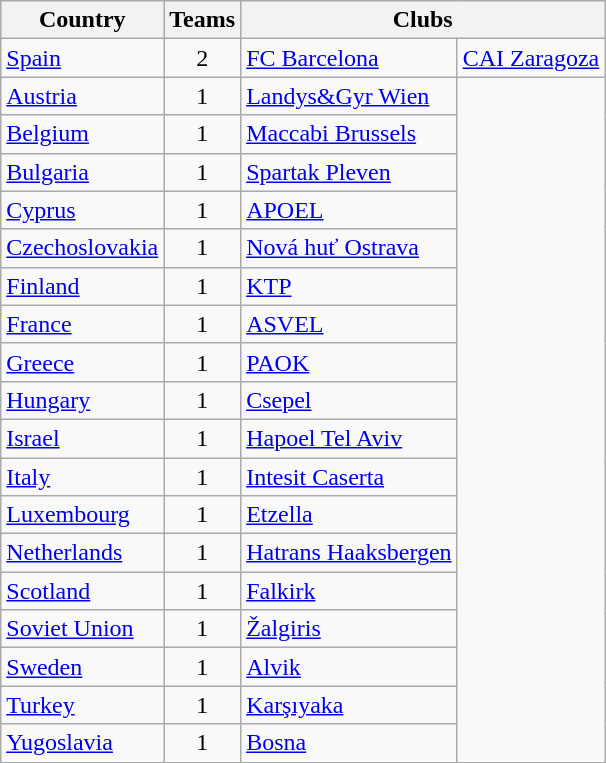<table class="wikitable" style="margin-left:0.5em;">
<tr>
<th>Country</th>
<th>Teams</th>
<th colspan=5>Clubs</th>
</tr>
<tr>
<td> <a href='#'>Spain</a></td>
<td align=center>2</td>
<td><a href='#'>FC Barcelona</a></td>
<td><a href='#'>CAI Zaragoza</a></td>
</tr>
<tr>
<td> <a href='#'>Austria</a></td>
<td align=center>1</td>
<td><a href='#'>Landys&Gyr Wien</a></td>
</tr>
<tr>
<td> <a href='#'>Belgium</a></td>
<td align=center>1</td>
<td><a href='#'>Maccabi Brussels</a></td>
</tr>
<tr>
<td> <a href='#'>Bulgaria</a></td>
<td align=center>1</td>
<td><a href='#'>Spartak Pleven</a></td>
</tr>
<tr>
<td> <a href='#'>Cyprus</a></td>
<td align=center>1</td>
<td><a href='#'>APOEL</a></td>
</tr>
<tr>
<td> <a href='#'>Czechoslovakia</a></td>
<td align=center>1</td>
<td><a href='#'>Nová huť Ostrava</a></td>
</tr>
<tr>
<td> <a href='#'>Finland</a></td>
<td align=center>1</td>
<td><a href='#'>KTP</a></td>
</tr>
<tr>
<td> <a href='#'>France</a></td>
<td align=center>1</td>
<td><a href='#'>ASVEL</a></td>
</tr>
<tr>
<td> <a href='#'>Greece</a></td>
<td align=center>1</td>
<td><a href='#'>PAOK</a></td>
</tr>
<tr>
<td> <a href='#'>Hungary</a></td>
<td align=center>1</td>
<td><a href='#'>Csepel</a></td>
</tr>
<tr>
<td> <a href='#'>Israel</a></td>
<td align=center>1</td>
<td><a href='#'>Hapoel Tel Aviv</a></td>
</tr>
<tr>
<td> <a href='#'>Italy</a></td>
<td align=center>1</td>
<td><a href='#'>Intesit Caserta</a></td>
</tr>
<tr>
<td> <a href='#'>Luxembourg</a></td>
<td align=center>1</td>
<td><a href='#'>Etzella</a></td>
</tr>
<tr>
<td> <a href='#'>Netherlands</a></td>
<td align=center>1</td>
<td><a href='#'>Hatrans Haaksbergen</a></td>
</tr>
<tr>
<td> <a href='#'>Scotland</a></td>
<td align=center>1</td>
<td><a href='#'>Falkirk</a></td>
</tr>
<tr>
<td> <a href='#'>Soviet Union</a></td>
<td align=center>1</td>
<td><a href='#'>Žalgiris</a></td>
</tr>
<tr>
<td> <a href='#'>Sweden</a></td>
<td align=center>1</td>
<td><a href='#'>Alvik</a></td>
</tr>
<tr>
<td> <a href='#'>Turkey</a></td>
<td align=center>1</td>
<td><a href='#'>Karşıyaka</a></td>
</tr>
<tr>
<td> <a href='#'>Yugoslavia</a></td>
<td align=center>1</td>
<td><a href='#'>Bosna</a></td>
</tr>
</table>
